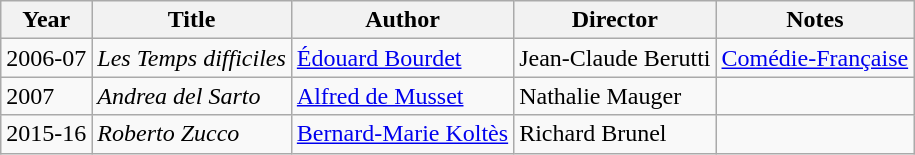<table class="wikitable">
<tr>
<th>Year</th>
<th>Title</th>
<th>Author</th>
<th>Director</th>
<th>Notes</th>
</tr>
<tr>
<td>2006-07</td>
<td><em>Les Temps difficiles</em></td>
<td><a href='#'>Édouard Bourdet</a></td>
<td>Jean-Claude Berutti</td>
<td><a href='#'>Comédie-Française</a></td>
</tr>
<tr>
<td>2007</td>
<td><em>Andrea del Sarto</em></td>
<td><a href='#'>Alfred de Musset</a></td>
<td>Nathalie Mauger</td>
<td></td>
</tr>
<tr>
<td>2015-16</td>
<td><em>Roberto Zucco</em></td>
<td><a href='#'>Bernard-Marie Koltès</a></td>
<td>Richard Brunel</td>
<td></td>
</tr>
</table>
